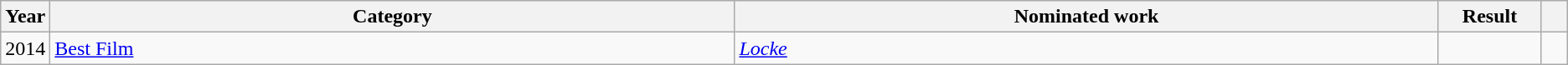<table class="wikitable sortable">
<tr>
<th scope="col" style="width:1em;">Year</th>
<th scope="col" style="width:39em;">Category</th>
<th scope="col" style="width:40em;">Nominated work</th>
<th scope="col" style="width:5em;">Result</th>
<th scope="col" style="width:1em;"class="unsortable"></th>
</tr>
<tr>
<td>2014</td>
<td><a href='#'>Best Film</a></td>
<td><em><a href='#'>Locke</a></em></td>
<td></td>
<td></td>
</tr>
</table>
